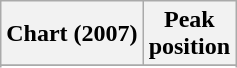<table class="wikitable sortable">
<tr>
<th>Chart (2007)</th>
<th>Peak<br>position</th>
</tr>
<tr>
</tr>
<tr>
</tr>
<tr>
</tr>
</table>
